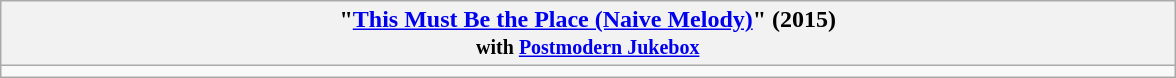<table style= "width:62%;" class="wikitable collapsible collapsed">
<tr>
<th>"<a href='#'>This Must Be the Place (Naive Melody)</a>" (2015) <br> <small>with <a href='#'>Postmodern Jukebox</a></small></th>
</tr>
<tr>
<td></td>
</tr>
</table>
